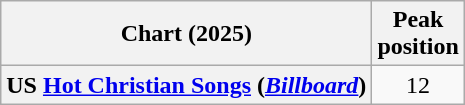<table class="wikitable sortable plainrowheaders" style="text-align:center">
<tr>
<th scope="col">Chart (2025)</th>
<th scope="col">Peak<br>position</th>
</tr>
<tr>
<th scope="row">US <a href='#'>Hot Christian Songs</a> (<em><a href='#'>Billboard</a></em>)</th>
<td>12</td>
</tr>
</table>
